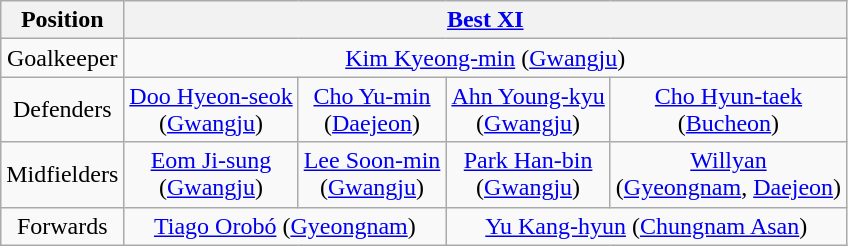<table class="wikitable" style="text-align:center;">
<tr>
<th>Position</th>
<th colspan="4"><a href='#'>Best XI</a></th>
</tr>
<tr>
<td align=center>Goalkeeper</td>
<td colspan="4"> <a href='#'>Kim Kyeong-min</a> (<a href='#'>Gwangju</a>)</td>
</tr>
<tr>
<td align=center>Defenders</td>
<td> <a href='#'>Doo Hyeon-seok</a><br> (<a href='#'>Gwangju</a>)</td>
<td> <a href='#'>Cho Yu-min</a><br> (<a href='#'>Daejeon</a>)</td>
<td> <a href='#'>Ahn Young-kyu</a><br> (<a href='#'>Gwangju</a>)</td>
<td> <a href='#'>Cho Hyun-taek</a><br> (<a href='#'>Bucheon</a>)</td>
</tr>
<tr>
<td align=center>Midfielders</td>
<td> <a href='#'>Eom Ji-sung</a><br> (<a href='#'>Gwangju</a>)</td>
<td> <a href='#'>Lee Soon-min</a><br> (<a href='#'>Gwangju</a>)</td>
<td> <a href='#'>Park Han-bin</a><br> (<a href='#'>Gwangju</a>)</td>
<td> <a href='#'>Willyan</a><br> (<a href='#'>Gyeongnam</a>, <a href='#'>Daejeon</a>)</td>
</tr>
<tr>
<td align=center>Forwards</td>
<td colspan="2"> <a href='#'>Tiago Orobó</a> (<a href='#'>Gyeongnam</a>)</td>
<td colspan="2"> <a href='#'>Yu Kang-hyun</a> (<a href='#'>Chungnam Asan</a>)</td>
</tr>
</table>
